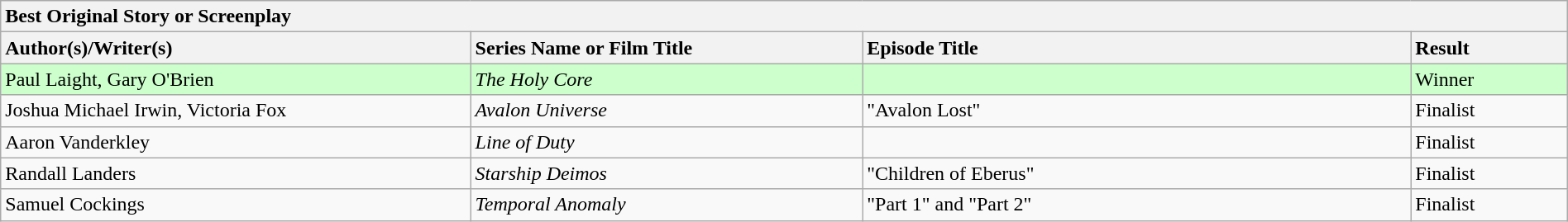<table class="wikitable" width=100%>
<tr>
<th colspan="4" ! style="text-align:left;">Best Original Story or Screenplay</th>
</tr>
<tr>
<th style="text-align:left; width: 30%;"><strong>Author(s)/Writer(s)</strong></th>
<th style="text-align:left; width: 25%;"><strong>Series Name or Film Title</strong></th>
<th style="text-align:left; width: 35%;"><strong>Episode Title</strong></th>
<th style="text-align:left; width: 10%;"><strong>Result</strong></th>
</tr>
<tr style="background-color:#ccffcc;">
<td>Paul Laight, Gary O'Brien</td>
<td><em>The Holy Core</em></td>
<td></td>
<td>Winner</td>
</tr>
<tr>
<td>Joshua Michael Irwin, Victoria Fox</td>
<td><em>Avalon Universe</em></td>
<td>"Avalon Lost"</td>
<td>Finalist</td>
</tr>
<tr>
<td>Aaron Vanderkley</td>
<td><em>Line of Duty</em></td>
<td></td>
<td>Finalist</td>
</tr>
<tr>
<td>Randall Landers</td>
<td><em>Starship Deimos</em></td>
<td>"Children of Eberus"</td>
<td>Finalist</td>
</tr>
<tr>
<td>Samuel Cockings</td>
<td><em>Temporal Anomaly</em></td>
<td>"Part 1" and "Part 2"</td>
<td>Finalist</td>
</tr>
</table>
